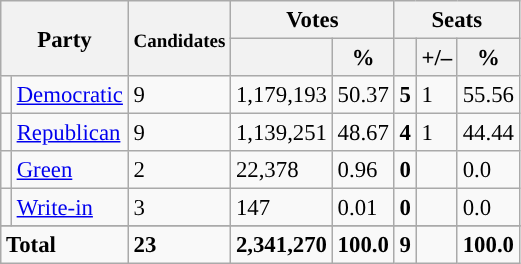<table class="wikitable" style="font-size: 95%;">
<tr>
<th colspan="2" rowspan="2">Party</th>
<th rowspan="2"><small>Candi</small><small>dates</small></th>
<th colspan="2">Votes</th>
<th colspan="3">Seats</th>
</tr>
<tr>
<th></th>
<th>%</th>
<th></th>
<th>+/–</th>
<th>%</th>
</tr>
<tr>
<td style="background:"></td>
<td align="left"><a href='#'>Democratic</a></td>
<td>9</td>
<td>1,179,193</td>
<td>50.37</td>
<td><strong>5</strong></td>
<td>1</td>
<td>55.56</td>
</tr>
<tr>
<td style="background:"></td>
<td align="left"><a href='#'>Republican</a></td>
<td>9</td>
<td>1,139,251</td>
<td>48.67</td>
<td><strong>4</strong></td>
<td>1</td>
<td>44.44</td>
</tr>
<tr>
<td style="background:"></td>
<td align="left"><a href='#'>Green</a></td>
<td>2</td>
<td>22,378</td>
<td>0.96</td>
<td><strong>0</strong></td>
<td></td>
<td>0.0</td>
</tr>
<tr>
<td style="background:"></td>
<td align="left"><a href='#'>Write-in</a></td>
<td>3</td>
<td>147</td>
<td>0.01</td>
<td><strong>0</strong></td>
<td></td>
<td>0.0</td>
</tr>
<tr>
</tr>
<tr style="font-weight:bold">
<td colspan="2" align="left">Total</td>
<td>23</td>
<td>2,341,270</td>
<td>100.0</td>
<td>9</td>
<td></td>
<td>100.0</td>
</tr>
</table>
